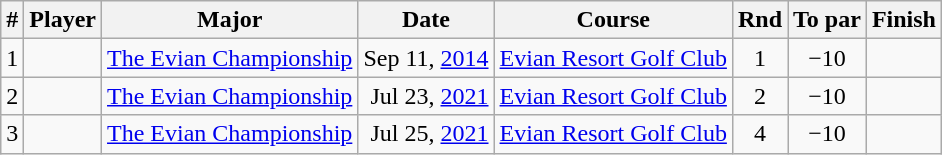<table class="wikitable sortable" style="text-align:center">
<tr>
<th>#</th>
<th>Player</th>
<th>Major</th>
<th>Date</th>
<th>Course</th>
<th>Rnd</th>
<th>To par</th>
<th>Finish</th>
</tr>
<tr>
<td>1</td>
<td align=left> </td>
<td align=left><a href='#'>The Evian Championship</a></td>
<td align=right>Sep 11, <a href='#'>2014</a></td>
<td align=left><a href='#'>Evian Resort Golf Club</a></td>
<td>1</td>
<td>−10</td>
<td></td>
</tr>
<tr>
<td>2</td>
<td align=left> </td>
<td align=left><a href='#'>The Evian Championship</a></td>
<td align=right>Jul 23, <a href='#'>2021</a></td>
<td align=left><a href='#'>Evian Resort Golf Club</a></td>
<td>2</td>
<td>−10</td>
<td></td>
</tr>
<tr>
<td>3</td>
<td align=left> </td>
<td align=left><a href='#'>The Evian Championship</a></td>
<td align=right>Jul 25, <a href='#'>2021</a></td>
<td align=left><a href='#'>Evian Resort Golf Club</a></td>
<td>4</td>
<td>−10</td>
<td></td>
</tr>
</table>
